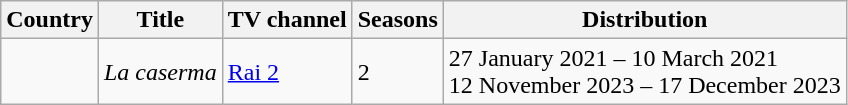<table class="wikitable">
<tr>
<th>Country</th>
<th>Title</th>
<th>TV channel</th>
<th>Seasons</th>
<th>Distribution</th>
</tr>
<tr>
<td></td>
<td><em>La caserma</em></td>
<td><a href='#'>Rai 2</a></td>
<td>2</td>
<td>27 January 2021 – 10 March 2021<br>12 November 2023 – 17 December 2023</td>
</tr>
</table>
